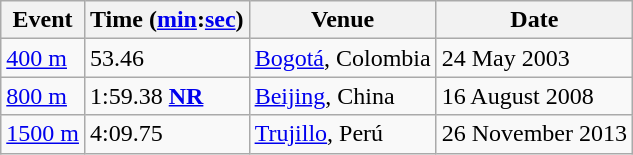<table class="wikitable">
<tr>
<th>Event</th>
<th>Time (<a href='#'>min</a>:<a href='#'>sec</a>)</th>
<th>Venue</th>
<th>Date</th>
</tr>
<tr>
<td><a href='#'>400 m</a></td>
<td>53.46</td>
<td><a href='#'>Bogotá</a>, Colombia</td>
<td>24 May 2003</td>
</tr>
<tr>
<td><a href='#'>800 m</a></td>
<td>1:59.38 <strong><a href='#'>NR</a></strong></td>
<td><a href='#'>Beijing</a>, China</td>
<td>16 August 2008</td>
</tr>
<tr>
<td><a href='#'>1500 m</a></td>
<td>4:09.75</td>
<td><a href='#'>Trujillo</a>, Perú</td>
<td>26 November 2013</td>
</tr>
</table>
